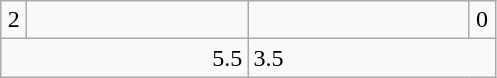<table class=wikitable>
<tr>
<td align=center width=10>2</td>
<td align=center width=140></td>
<td align=center ! width=140></td>
<td align=center width=10>0</td>
</tr>
<tr>
<td colspan=2 align=right>5.5</td>
<td colspan=2>3.5</td>
</tr>
</table>
